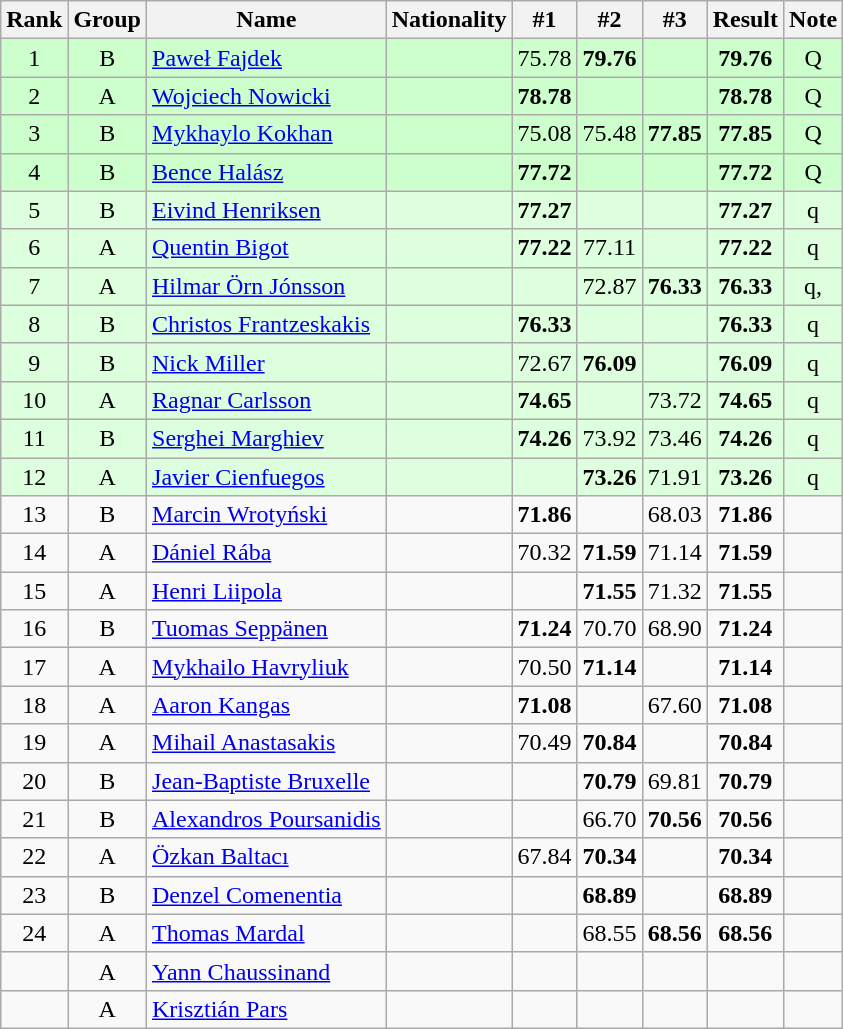<table class="wikitable sortable" style="text-align:center">
<tr>
<th>Rank</th>
<th>Group</th>
<th>Name</th>
<th>Nationality</th>
<th>#1</th>
<th>#2</th>
<th>#3</th>
<th>Result</th>
<th>Note</th>
</tr>
<tr bgcolor=ccffcc>
<td>1</td>
<td>B</td>
<td align=left><a href='#'>Paweł Fajdek</a></td>
<td align=left></td>
<td>75.78</td>
<td><strong>79.76</strong></td>
<td></td>
<td><strong>79.76</strong></td>
<td>Q</td>
</tr>
<tr bgcolor=ccffcc>
<td>2</td>
<td>A</td>
<td align=left><a href='#'>Wojciech Nowicki</a></td>
<td align=left></td>
<td><strong>78.78</strong></td>
<td></td>
<td></td>
<td><strong>78.78</strong></td>
<td>Q</td>
</tr>
<tr bgcolor=ccffcc>
<td>3</td>
<td>B</td>
<td align=left><a href='#'>Mykhaylo Kokhan</a></td>
<td align=left></td>
<td>75.08</td>
<td>75.48</td>
<td><strong>77.85</strong></td>
<td><strong>77.85</strong></td>
<td>Q</td>
</tr>
<tr bgcolor=ccffcc>
<td>4</td>
<td>B</td>
<td align=left><a href='#'>Bence Halász</a></td>
<td align=left></td>
<td><strong>77.72</strong></td>
<td></td>
<td></td>
<td><strong>77.72</strong></td>
<td>Q</td>
</tr>
<tr bgcolor=ddffdd>
<td>5</td>
<td>B</td>
<td align=left><a href='#'>Eivind Henriksen</a></td>
<td align=left></td>
<td><strong>77.27</strong></td>
<td></td>
<td></td>
<td><strong>77.27</strong></td>
<td>q</td>
</tr>
<tr bgcolor=ddffdd>
<td>6</td>
<td>A</td>
<td align=left><a href='#'>Quentin Bigot</a></td>
<td align=left></td>
<td><strong>77.22</strong></td>
<td>77.11</td>
<td></td>
<td><strong>77.22</strong></td>
<td>q</td>
</tr>
<tr bgcolor=ddffdd>
<td>7</td>
<td>A</td>
<td align=left><a href='#'>Hilmar Örn Jónsson</a></td>
<td align=left></td>
<td></td>
<td>72.87</td>
<td><strong>76.33</strong></td>
<td><strong>76.33</strong></td>
<td>q, </td>
</tr>
<tr bgcolor=ddffdd>
<td>8</td>
<td>B</td>
<td align=left><a href='#'>Christos Frantzeskakis</a></td>
<td align=left></td>
<td><strong>76.33</strong></td>
<td></td>
<td></td>
<td><strong> 76.33</strong></td>
<td>q</td>
</tr>
<tr bgcolor=ddffdd>
<td>9</td>
<td>B</td>
<td align=left><a href='#'>Nick Miller</a></td>
<td align=left></td>
<td>72.67</td>
<td><strong>76.09</strong></td>
<td></td>
<td><strong>76.09</strong></td>
<td>q</td>
</tr>
<tr bgcolor=ddffdd>
<td>10</td>
<td>A</td>
<td align=left><a href='#'>Ragnar Carlsson</a></td>
<td align=left></td>
<td><strong>74.65</strong></td>
<td></td>
<td>73.72</td>
<td><strong>74.65</strong></td>
<td>q</td>
</tr>
<tr bgcolor=ddffdd>
<td>11</td>
<td>B</td>
<td align=left><a href='#'>Serghei Marghiev</a></td>
<td align=left></td>
<td><strong>74.26</strong></td>
<td>73.92</td>
<td>73.46</td>
<td><strong>74.26</strong></td>
<td>q</td>
</tr>
<tr bgcolor=ddffdd>
<td>12</td>
<td>A</td>
<td align=left><a href='#'>Javier Cienfuegos</a></td>
<td align=left></td>
<td></td>
<td><strong>73.26</strong></td>
<td>71.91</td>
<td><strong>73.26</strong></td>
<td>q</td>
</tr>
<tr>
<td>13</td>
<td>B</td>
<td align=left><a href='#'>Marcin Wrotyński</a></td>
<td align=left></td>
<td><strong>71.86</strong></td>
<td></td>
<td>68.03</td>
<td><strong>71.86</strong></td>
<td></td>
</tr>
<tr>
<td>14</td>
<td>A</td>
<td align=left><a href='#'>Dániel Rába</a></td>
<td align=left></td>
<td>70.32</td>
<td><strong>71.59</strong></td>
<td>71.14</td>
<td><strong>71.59</strong></td>
<td></td>
</tr>
<tr>
<td>15</td>
<td>A</td>
<td align=left><a href='#'>Henri Liipola</a></td>
<td align=left></td>
<td></td>
<td><strong>71.55</strong></td>
<td>71.32</td>
<td><strong>71.55</strong></td>
<td></td>
</tr>
<tr>
<td>16</td>
<td>B</td>
<td align=left><a href='#'>Tuomas Seppänen</a></td>
<td align=left></td>
<td><strong>71.24</strong></td>
<td>70.70</td>
<td>68.90</td>
<td><strong>71.24</strong></td>
<td></td>
</tr>
<tr>
<td>17</td>
<td>A</td>
<td align=left><a href='#'>Mykhailo Havryliuk</a></td>
<td align=left></td>
<td>70.50</td>
<td><strong>71.14</strong></td>
<td></td>
<td><strong>71.14</strong></td>
<td></td>
</tr>
<tr>
<td>18</td>
<td>A</td>
<td align=left><a href='#'>Aaron Kangas</a></td>
<td align=left></td>
<td><strong>71.08</strong></td>
<td></td>
<td>67.60</td>
<td><strong>71.08</strong></td>
<td></td>
</tr>
<tr>
<td>19</td>
<td>A</td>
<td align=left><a href='#'>Mihail Anastasakis</a></td>
<td align=left></td>
<td>70.49</td>
<td><strong>70.84</strong></td>
<td></td>
<td><strong>70.84</strong></td>
<td></td>
</tr>
<tr>
<td>20</td>
<td>B</td>
<td align=left><a href='#'>Jean-Baptiste Bruxelle</a></td>
<td align=left></td>
<td></td>
<td><strong>70.79</strong></td>
<td>69.81</td>
<td><strong>70.79</strong></td>
<td></td>
</tr>
<tr>
<td>21</td>
<td>B</td>
<td align=left><a href='#'>Alexandros Poursanidis</a></td>
<td align=left></td>
<td></td>
<td>66.70</td>
<td><strong>70.56</strong></td>
<td><strong>70.56</strong></td>
<td></td>
</tr>
<tr>
<td>22</td>
<td>A</td>
<td align=left><a href='#'>Özkan Baltacı</a></td>
<td align=left></td>
<td>67.84</td>
<td><strong>70.34</strong></td>
<td></td>
<td><strong>70.34</strong></td>
<td></td>
</tr>
<tr>
<td>23</td>
<td>B</td>
<td align=left><a href='#'>Denzel Comenentia</a></td>
<td align=left></td>
<td></td>
<td><strong>68.89</strong></td>
<td></td>
<td><strong>68.89</strong></td>
<td></td>
</tr>
<tr>
<td>24</td>
<td>A</td>
<td align=left><a href='#'>Thomas Mardal</a></td>
<td align=left></td>
<td></td>
<td>68.55</td>
<td><strong>68.56</strong></td>
<td><strong>68.56</strong></td>
<td></td>
</tr>
<tr>
<td></td>
<td>A</td>
<td align=left><a href='#'>Yann Chaussinand</a></td>
<td align=left></td>
<td></td>
<td></td>
<td></td>
<td><strong></strong></td>
<td></td>
</tr>
<tr>
<td></td>
<td>A</td>
<td align=left><a href='#'>Krisztián Pars</a></td>
<td align=left></td>
<td></td>
<td></td>
<td></td>
<td><strong></strong></td>
<td></td>
</tr>
</table>
